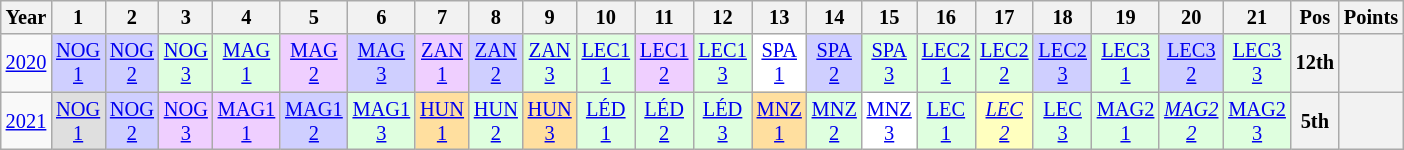<table class="wikitable" style="text-align:center; font-size:85%">
<tr>
<th>Year</th>
<th>1</th>
<th>2</th>
<th>3</th>
<th>4</th>
<th>5</th>
<th>6</th>
<th>7</th>
<th>8</th>
<th>9</th>
<th>10</th>
<th>11</th>
<th>12</th>
<th>13</th>
<th>14</th>
<th>15</th>
<th>16</th>
<th>17</th>
<th>18</th>
<th>19</th>
<th>20</th>
<th>21</th>
<th>Pos</th>
<th>Points</th>
</tr>
<tr>
<td><a href='#'>2020</a></td>
<td style="background:#CFCFFF;"><a href='#'>NOG<br>1</a><br></td>
<td style="background:#CFCFFF;"><a href='#'>NOG<br>2</a><br></td>
<td style="background:#DFFFDF;"><a href='#'>NOG<br>3</a><br></td>
<td style="background:#DFFFDF;"><a href='#'>MAG<br>1</a><br></td>
<td style="background:#EFCFFF;"><a href='#'>MAG<br>2</a><br></td>
<td style="background:#CFCFFF;"><a href='#'>MAG<br>3</a><br></td>
<td style="background:#EFCFFF;"><a href='#'>ZAN<br>1</a><br></td>
<td style="background:#CFCFFF;"><a href='#'>ZAN<br>2</a><br></td>
<td style="background:#DFFFDF;"><a href='#'>ZAN<br>3</a><br></td>
<td style="background:#DFFFDF;"><a href='#'>LEC1<br>1</a><br></td>
<td style="background:#EFCFFF;"><a href='#'>LEC1<br>2</a><br></td>
<td style="background:#DFFFDF;"><a href='#'>LEC1<br>3</a><br></td>
<td style="background:#FFFFFF;"><a href='#'>SPA<br>1</a><br></td>
<td style="background:#CFCFFF;"><a href='#'>SPA<br>2</a><br></td>
<td style="background:#DFFFDF;"><a href='#'>SPA<br>3</a><br></td>
<td style="background:#DFFFDF;"><a href='#'>LEC2<br>1</a><br></td>
<td style="background:#DFFFDF;"><a href='#'>LEC2<br>2</a><br></td>
<td style="background:#CFCFFF;"><a href='#'>LEC2<br>3</a><br></td>
<td style="background:#DFFFDF;"><a href='#'>LEC3<br>1</a><br></td>
<td style="background:#CFCFFF;"><a href='#'>LEC3<br>2</a><br></td>
<td style="background:#DFFFDF;"><a href='#'>LEC3<br>3</a><br></td>
<th>12th</th>
<th></th>
</tr>
<tr>
<td><a href='#'>2021</a></td>
<td style="background:#DFDFDF;"><a href='#'>NOG<br>1</a><br></td>
<td style="background:#CFCFFF;"><a href='#'>NOG<br>2</a><br></td>
<td style="background:#EFCFFF;"><a href='#'>NOG<br>3</a><br></td>
<td style="background:#EFCFFF;"><a href='#'>MAG1<br>1</a><br></td>
<td style="background:#CFCFFF;"><a href='#'>MAG1<br>2</a><br></td>
<td style="background:#DFFFDF;"><a href='#'>MAG1<br>3</a><br></td>
<td style="background:#FFDF9F;"><a href='#'>HUN<br>1</a><br></td>
<td style="background:#DFFFDF;"><a href='#'>HUN<br>2</a><br></td>
<td style="background:#FFDF9F;"><a href='#'>HUN<br>3</a><br></td>
<td style="background:#DFFFDF;"><a href='#'>LÉD<br>1</a><br></td>
<td style="background:#DFFFDF;"><a href='#'>LÉD<br>2</a><br></td>
<td style="background:#DFFFDF;"><a href='#'>LÉD<br>3</a><br></td>
<td style="background:#FFDF9F;"><a href='#'>MNZ<br>1</a><br></td>
<td style="background:#DFFFDF;"><a href='#'>MNZ<br>2</a><br></td>
<td style="background:#FFFFFF;"><a href='#'>MNZ<br>3</a><br></td>
<td style="background:#DFFFDF;"><a href='#'>LEC<br>1</a><br></td>
<td style="background:#FFFFBF;"><em><a href='#'>LEC<br>2</a></em><br></td>
<td style="background:#DFFFDF;"><a href='#'>LEC<br>3</a><br></td>
<td style="background:#DFFFDF;"><a href='#'>MAG2<br>1</a><br></td>
<td style="background:#DFFFDF;"><em><a href='#'>MAG2<br>2</a></em><br></td>
<td style="background:#DFFFDF;"><a href='#'>MAG2<br>3</a><br></td>
<th>5th</th>
<th></th>
</tr>
</table>
